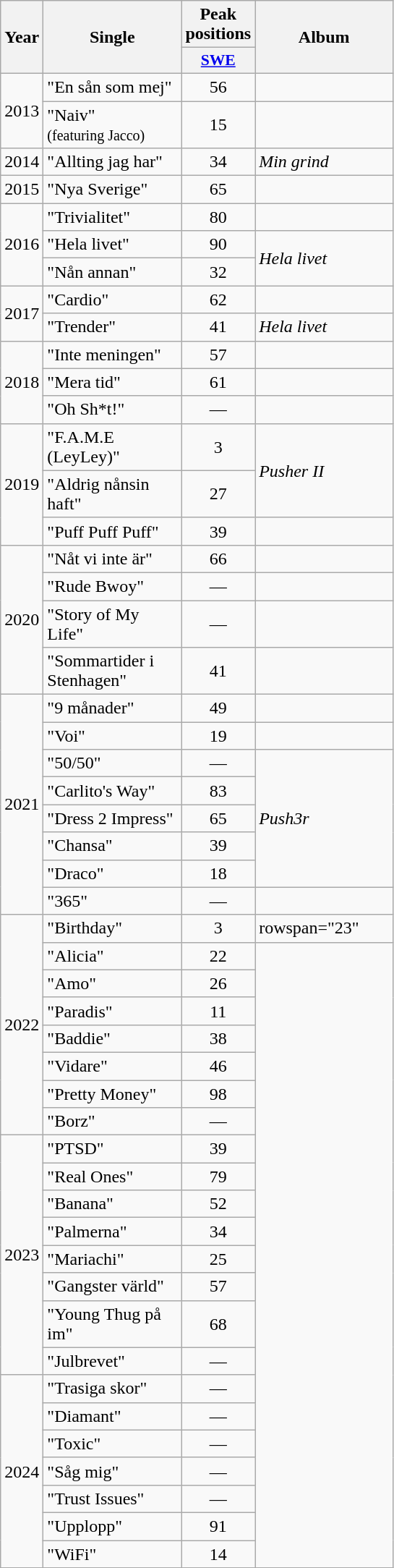<table class="wikitable">
<tr>
<th scope="col" rowspan="2" width="10">Year</th>
<th scope="col" rowspan="2" width="120">Single</th>
<th scope="col" colspan="1" width="20">Peak positions</th>
<th scope="col" rowspan="2" width="120">Album</th>
</tr>
<tr>
<th scope="col" style="width:3em;font-size:90%;"><a href='#'>SWE</a><br></th>
</tr>
<tr>
<td style="text-align:center;" rowspan=2>2013</td>
<td>"En sån som mej"</td>
<td style="text-align:center;">56</td>
<td></td>
</tr>
<tr>
<td>"Naiv" <br><small>(featuring Jacco)</small></td>
<td style="text-align:center;">15</td>
<td></td>
</tr>
<tr>
<td style="text-align:center;">2014</td>
<td>"Allting jag har"</td>
<td style="text-align:center;">34</td>
<td><em>Min grind</em></td>
</tr>
<tr>
<td style="text-align:center;">2015</td>
<td>"Nya Sverige"</td>
<td style="text-align:center;">65</td>
<td></td>
</tr>
<tr>
<td style="text-align:center;" rowspan=3>2016</td>
<td>"Trivialitet"</td>
<td style="text-align:center;">80</td>
<td></td>
</tr>
<tr>
<td>"Hela livet"<br></td>
<td style="text-align:center;">90</td>
<td rowspan="2"><em>Hela livet</em></td>
</tr>
<tr>
<td>"Nån annan"<br></td>
<td style="text-align:center;">32</td>
</tr>
<tr>
<td style="text-align:center;" rowspan="2">2017</td>
<td>"Cardio"</td>
<td style="text-align:center;">62</td>
<td></td>
</tr>
<tr>
<td>"Trender"<br></td>
<td style="text-align:center;">41<br></td>
<td><em>Hela livet</em></td>
</tr>
<tr>
<td style="text-align:center;" rowspan="3">2018</td>
<td>"Inte meningen"<br></td>
<td style="text-align:center;">57<br></td>
<td></td>
</tr>
<tr>
<td>"Mera tid"<br></td>
<td style="text-align:center;">61<br></td>
<td></td>
</tr>
<tr>
<td>"Oh Sh*t!"<br></td>
<td style="text-align:center;">—</td>
<td></td>
</tr>
<tr>
<td style="text-align:center;" rowspan="3">2019</td>
<td>"F.A.M.E (LeyLey)"<br></td>
<td style="text-align:center;">3<br></td>
<td rowspan="2"><em>Pusher II</em></td>
</tr>
<tr>
<td>"Aldrig nånsin haft"<br></td>
<td style="text-align:center;">27<br></td>
</tr>
<tr>
<td>"Puff Puff Puff"</td>
<td style="text-align:center;">39<br></td>
<td></td>
</tr>
<tr>
<td style="text-align:center;" rowspan="4">2020</td>
<td>"Nåt vi inte är"</td>
<td style="text-align:center;">66<br></td>
<td></td>
</tr>
<tr>
<td>"Rude Bwoy"<br></td>
<td style="text-align:center;">—</td>
<td></td>
</tr>
<tr>
<td>"Story of My Life"</td>
<td style="text-align:center;">—</td>
<td></td>
</tr>
<tr>
<td>"Sommartider i Stenhagen"</td>
<td style="text-align:center;">41<br></td>
<td></td>
</tr>
<tr>
<td style="text-align:center;" rowspan="8">2021</td>
<td>"9 månader"<br></td>
<td style="text-align:center;">49<br></td>
<td></td>
</tr>
<tr>
<td>"Voi"<br></td>
<td style="text-align:center;">19<br></td>
<td></td>
</tr>
<tr>
<td>"50/50"<br></td>
<td style="text-align:center;">—</td>
<td rowspan="5"><em>Push3r</em></td>
</tr>
<tr>
<td>"Carlito's Way"<br></td>
<td style="text-align:center;">83<br></td>
</tr>
<tr>
<td>"Dress 2 Impress"<br></td>
<td style="text-align:center;">65<br></td>
</tr>
<tr>
<td>"Chansa"<br></td>
<td style="text-align:center;">39<br></td>
</tr>
<tr>
<td>"Draco"<br></td>
<td style="text-align:center;">18<br></td>
</tr>
<tr>
<td>"365"</td>
<td style="text-align:center;">—</td>
<td></td>
</tr>
<tr>
<td style="text-align:center;" rowspan="8">2022</td>
<td>"Birthday"<br></td>
<td style="text-align:center;">3<br></td>
<td>rowspan="23" </td>
</tr>
<tr>
<td>"Alicia"<br></td>
<td style="text-align:center;">22<br></td>
</tr>
<tr>
<td>"Amo"</td>
<td style="text-align:center;">26<br></td>
</tr>
<tr>
<td>"Paradis"<br></td>
<td style="text-align:center;">11<br></td>
</tr>
<tr>
<td>"Baddie"<br></td>
<td style="text-align:center;">38<br></td>
</tr>
<tr>
<td>"Vidare"</td>
<td style="text-align:center;">46<br></td>
</tr>
<tr>
<td>"Pretty Money"<br></td>
<td style="text-align:center;">98<br></td>
</tr>
<tr>
<td>"Borz"</td>
<td style="text-align:center;">—</td>
</tr>
<tr>
<td style="text-align:center;" rowspan="8">2023</td>
<td>"PTSD"<br></td>
<td style="text-align:center;">39<br></td>
</tr>
<tr>
<td>"Real Ones"</td>
<td style="text-align:center;">79<br></td>
</tr>
<tr>
<td>"Banana"<br></td>
<td style="text-align:center;">52<br></td>
</tr>
<tr>
<td>"Palmerna"</td>
<td style="text-align:center;">34<br></td>
</tr>
<tr>
<td>"Mariachi"<br></td>
<td style="text-align:center;">25<br></td>
</tr>
<tr>
<td>"Gangster värld"</td>
<td style="text-align:center;">57<br></td>
</tr>
<tr>
<td>"Young Thug på im"<br></td>
<td style="text-align:center;">68<br></td>
</tr>
<tr>
<td>"Julbrevet"<br></td>
<td style="text-align:center;">—</td>
</tr>
<tr>
<td style="text-align:center;" rowspan="7">2024</td>
<td>"Trasiga skor"<br></td>
<td style="text-align:center;">—</td>
</tr>
<tr>
<td>"Diamant"<br></td>
<td style="text-align:center;">—</td>
</tr>
<tr>
<td>"Toxic"<br></td>
<td style="text-align:center;">—</td>
</tr>
<tr>
<td>"Såg mig"<br></td>
<td style="text-align:center;">—</td>
</tr>
<tr>
<td>"Trust Issues"<br></td>
<td style="text-align:center;">—</td>
</tr>
<tr>
<td>"Upplopp"<br></td>
<td style="text-align:center;">91<br></td>
</tr>
<tr>
<td>"WiFi"<br></td>
<td style="text-align:center;">14<br></td>
</tr>
</table>
